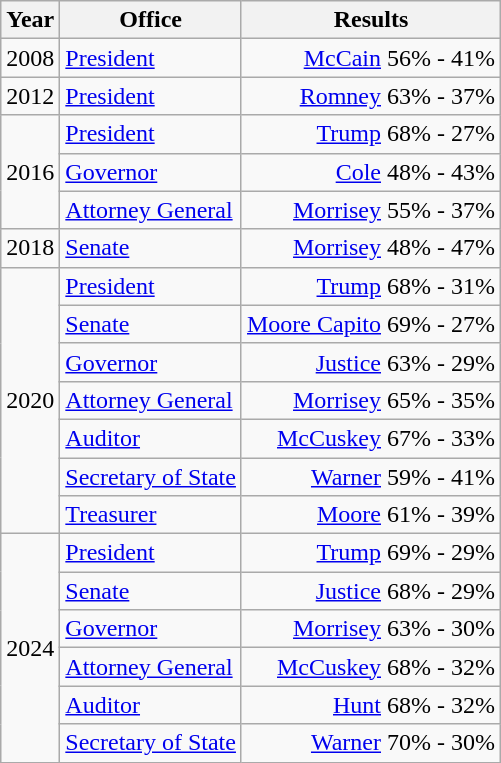<table class=wikitable>
<tr>
<th>Year</th>
<th>Office</th>
<th>Results</th>
</tr>
<tr>
<td>2008</td>
<td><a href='#'>President</a></td>
<td align="right" ><a href='#'>McCain</a> 56% - 41%</td>
</tr>
<tr>
<td>2012</td>
<td><a href='#'>President</a></td>
<td align="right" ><a href='#'>Romney</a> 63% - 37%</td>
</tr>
<tr>
<td rowspan=3>2016</td>
<td><a href='#'>President</a></td>
<td align="right" ><a href='#'>Trump</a> 68% - 27%</td>
</tr>
<tr>
<td><a href='#'>Governor</a></td>
<td align="right" ><a href='#'>Cole</a> 48% - 43%</td>
</tr>
<tr>
<td><a href='#'>Attorney General</a></td>
<td align="right" ><a href='#'>Morrisey</a> 55% - 37%</td>
</tr>
<tr>
<td>2018</td>
<td><a href='#'>Senate</a></td>
<td align="right" ><a href='#'>Morrisey</a> 48% - 47%</td>
</tr>
<tr>
<td rowspan=7>2020</td>
<td><a href='#'>President</a></td>
<td align="right" ><a href='#'>Trump</a> 68% - 31%</td>
</tr>
<tr>
<td><a href='#'>Senate</a></td>
<td align="right" ><a href='#'>Moore Capito</a> 69% - 27%</td>
</tr>
<tr>
<td><a href='#'>Governor</a></td>
<td align="right" ><a href='#'>Justice</a> 63% - 29%</td>
</tr>
<tr>
<td><a href='#'>Attorney General</a></td>
<td align="right" ><a href='#'>Morrisey</a> 65% - 35%</td>
</tr>
<tr>
<td><a href='#'>Auditor</a></td>
<td align="right" ><a href='#'>McCuskey</a> 67% - 33%</td>
</tr>
<tr>
<td><a href='#'>Secretary of State</a></td>
<td align="right" ><a href='#'>Warner</a> 59% - 41%</td>
</tr>
<tr>
<td><a href='#'>Treasurer</a></td>
<td align="right" ><a href='#'>Moore</a> 61% - 39%</td>
</tr>
<tr>
<td rowspan=6>2024</td>
<td><a href='#'>President</a></td>
<td align="right" ><a href='#'>Trump</a> 69% - 29%</td>
</tr>
<tr>
<td><a href='#'>Senate</a></td>
<td align="right" ><a href='#'>Justice</a> 68% - 29%</td>
</tr>
<tr>
<td><a href='#'>Governor</a></td>
<td align="right" ><a href='#'>Morrisey</a> 63% - 30%</td>
</tr>
<tr>
<td><a href='#'>Attorney General</a></td>
<td align="right" ><a href='#'>McCuskey</a> 68% - 32%</td>
</tr>
<tr>
<td><a href='#'>Auditor</a></td>
<td align="right" ><a href='#'>Hunt</a> 68% - 32%</td>
</tr>
<tr>
<td><a href='#'>Secretary of State</a></td>
<td align="right" ><a href='#'>Warner</a> 70% - 30%</td>
</tr>
</table>
